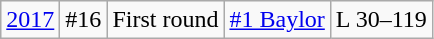<table class="wikitable">
<tr align="center">
<td><a href='#'>2017</a></td>
<td>#16</td>
<td>First round</td>
<td><a href='#'>#1 Baylor</a></td>
<td>L 30–119</td>
</tr>
</table>
